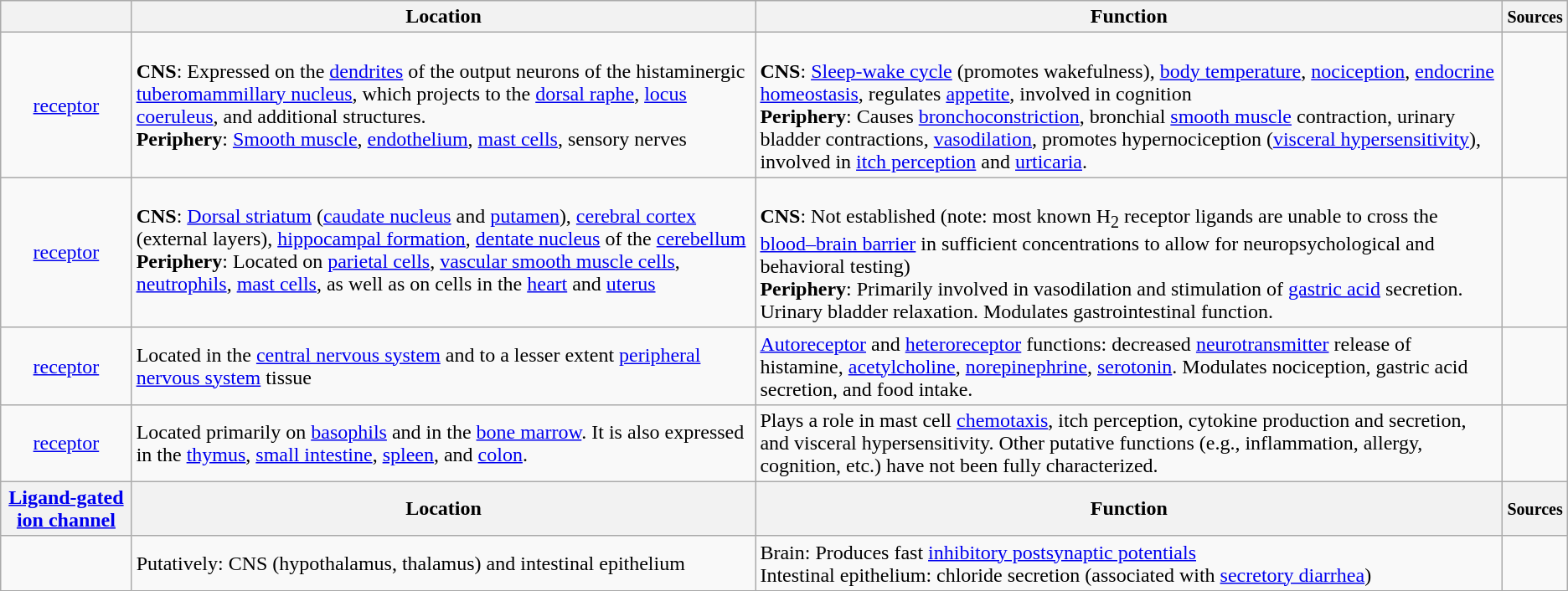<table class="wikitable">
<tr>
<th></th>
<th>Location</th>
<th>Function</th>
<th><small>Sources</small></th>
</tr>
<tr>
<td style="text-align:center"><a href='#'> receptor</a></td>
<td style="vertical-align:top"><br><strong>CNS</strong>: Expressed on the <a href='#'>dendrites</a> of the output neurons of the histaminergic <a href='#'>tuberomammillary nucleus</a>, which projects to the <a href='#'>dorsal raphe</a>, <a href='#'>locus coeruleus</a>, and additional structures.<br>
<strong>Periphery</strong>: <a href='#'>Smooth muscle</a>, <a href='#'>endothelium</a>, <a href='#'>mast cells</a>, sensory nerves</td>
<td style="vertical-align:top"><br> <strong>CNS</strong>: <a href='#'>Sleep-wake cycle</a> (promotes wakefulness), <a href='#'>body temperature</a>, <a href='#'>nociception</a>, <a href='#'>endocrine homeostasis</a>, regulates <a href='#'>appetite</a>, involved in cognition<br>
<strong>Periphery</strong>: Causes <a href='#'>bronchoconstriction</a>, bronchial <a href='#'>smooth muscle</a> contraction, urinary bladder contractions, <a href='#'>vasodilation</a>, promotes hypernociception (<a href='#'>visceral hypersensitivity</a>), involved in <a href='#'>itch perception</a> and <a href='#'>urticaria</a>.</td>
<td></td>
</tr>
<tr>
<td style="text-align:center"><a href='#'> receptor</a></td>
<td style="vertical-align:top"><br><strong>CNS</strong>: <a href='#'>Dorsal striatum</a> (<a href='#'>caudate nucleus</a> and <a href='#'>putamen</a>), <a href='#'>cerebral cortex</a> (external layers), <a href='#'>hippocampal formation</a>, <a href='#'>dentate nucleus</a> of the <a href='#'>cerebellum</a><br>
<strong>Periphery</strong>: Located on <a href='#'>parietal cells</a>, <a href='#'>vascular smooth muscle cells</a>, <a href='#'>neutrophils</a>, <a href='#'>mast cells</a>, as well as on cells in the <a href='#'>heart</a> and <a href='#'>uterus</a></td>
<td style="vertical-align:top"><br><strong>CNS</strong>: Not established (note: most known H<sub>2</sub> receptor ligands are unable to cross the <a href='#'>blood–brain barrier</a> in sufficient concentrations to allow for neuropsychological and behavioral testing)<br>
<strong>Periphery</strong>: Primarily involved in vasodilation and stimulation of <a href='#'>gastric acid</a> secretion. Urinary bladder relaxation. Modulates gastrointestinal function.</td>
<td></td>
</tr>
<tr>
<td style="text-align:center"><a href='#'> receptor</a></td>
<td>Located in the <a href='#'>central nervous system</a> and to a lesser extent <a href='#'>peripheral nervous system</a> tissue</td>
<td><a href='#'>Autoreceptor</a> and <a href='#'>heteroreceptor</a> functions: decreased <a href='#'>neurotransmitter</a> release of histamine, <a href='#'>acetylcholine</a>, <a href='#'>norepinephrine</a>, <a href='#'>serotonin</a>. Modulates nociception, gastric acid secretion, and food intake.</td>
<td></td>
</tr>
<tr>
<td style="text-align:center"><a href='#'> receptor</a></td>
<td>Located primarily on <a href='#'>basophils</a> and in the <a href='#'>bone marrow</a>. It is also expressed in the <a href='#'>thymus</a>, <a href='#'>small intestine</a>, <a href='#'>spleen</a>, and <a href='#'>colon</a>.</td>
<td>Plays a role in mast cell <a href='#'>chemotaxis</a>, itch perception, cytokine production and secretion, and visceral hypersensitivity.  Other putative functions (e.g., inflammation, allergy, cognition, etc.) have not been fully characterized.</td>
<td></td>
</tr>
<tr>
<th scope="col"><a href='#'>Ligand-gated ion channel</a></th>
<th>Location</th>
<th>Function</th>
<th><small>Sources</small></th>
</tr>
<tr>
<td style="text-align:center"> </td>
<td>Putatively: CNS (hypothalamus, thalamus) and intestinal epithelium</td>
<td>Brain: Produces fast <a href='#'>inhibitory postsynaptic potentials</a><br> Intestinal epithelium: chloride secretion (associated with <a href='#'>secretory diarrhea</a>)</td>
<td></td>
</tr>
</table>
